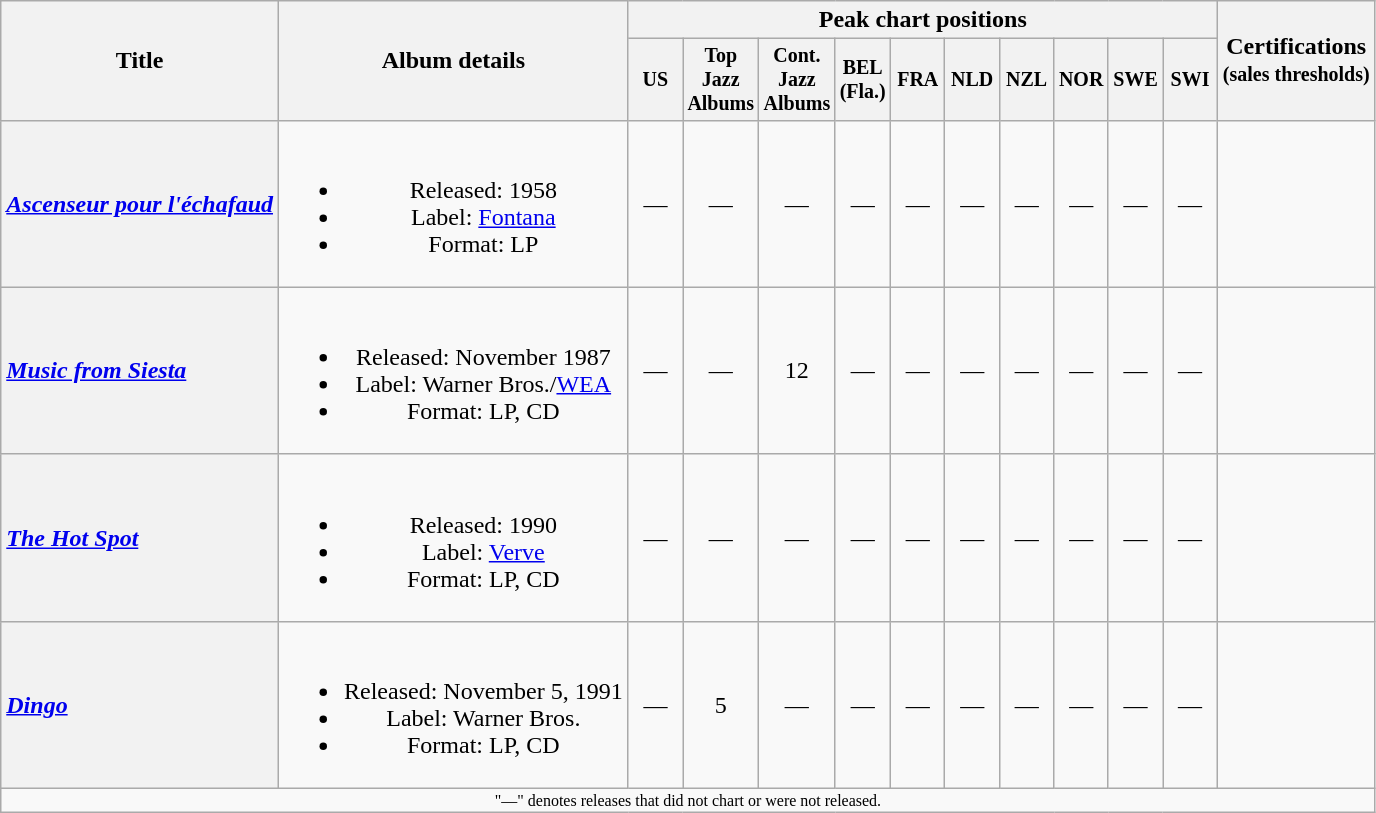<table class="wikitable plainrowheaders" style="text-align:center">
<tr>
<th scope=col rowspan="2">Title</th>
<th scope=col rowspan="2">Album details</th>
<th scope=col colspan="10">Peak chart positions</th>
<th scope=col rowspan="2">Certifications<br><small>(sales thresholds)</small></th>
</tr>
<tr style="font-size:smaller;">
<th width="30">US<br></th>
<th width="30">Top <br>Jazz Albums<br></th>
<th width="30">Cont. <br>Jazz Albums<br></th>
<th width="30">BEL (Fla.)<br></th>
<th width="30">FRA<br></th>
<th width="30">NLD<br></th>
<th width="30">NZL<br></th>
<th width="30">NOR<br></th>
<th width="30">SWE<br></th>
<th width="30">SWI<br></th>
</tr>
<tr>
<th scope=row style="text-align:left"><em><a href='#'>Ascenseur pour l'échafaud</a></em></th>
<td><br><ul><li>Released: 1958</li><li>Label: <a href='#'>Fontana</a></li><li>Format: LP</li></ul></td>
<td>—</td>
<td>—</td>
<td>—</td>
<td>—</td>
<td>—</td>
<td>—</td>
<td>—</td>
<td>—</td>
<td>—</td>
<td>—</td>
<td></td>
</tr>
<tr>
<th scope=row style="text-align:left"><em><a href='#'>Music from Siesta</a></em></th>
<td><br><ul><li>Released: November 1987</li><li>Label: Warner Bros./<a href='#'>WEA</a></li><li>Format: LP, CD</li></ul></td>
<td>—</td>
<td>—</td>
<td>12</td>
<td>—</td>
<td>—</td>
<td>—</td>
<td>—</td>
<td>—</td>
<td>—</td>
<td>—</td>
<td></td>
</tr>
<tr>
<th scope=row style="text-align:left"><em><a href='#'>The Hot Spot</a></em></th>
<td><br><ul><li>Released: 1990</li><li>Label: <a href='#'>Verve</a></li><li>Format: LP, CD</li></ul></td>
<td>—</td>
<td>—</td>
<td>—</td>
<td>—</td>
<td>—</td>
<td>—</td>
<td>—</td>
<td>—</td>
<td>—</td>
<td>—</td>
<td></td>
</tr>
<tr>
<th scope=row style="text-align:left"><em><a href='#'>Dingo</a></em></th>
<td><br><ul><li>Released: November 5, 1991</li><li>Label: Warner Bros.</li><li>Format: LP, CD</li></ul></td>
<td>—</td>
<td>5</td>
<td>—</td>
<td>—</td>
<td>—</td>
<td>—</td>
<td>—</td>
<td>—</td>
<td>—</td>
<td>—</td>
<td></td>
</tr>
<tr>
<td colspan="24" style="font-size:8pt; text-align:center;">"—" denotes releases that did not chart or were not released.</td>
</tr>
</table>
